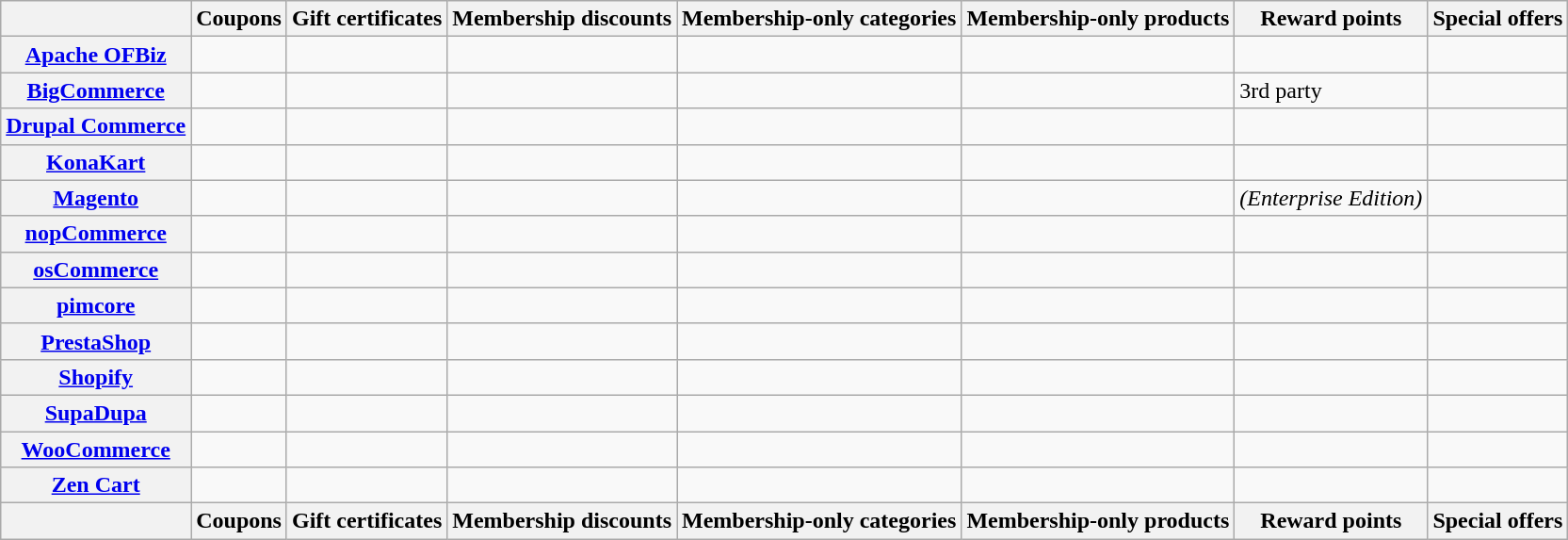<table class="wikitable sortable">
<tr>
<th scope="row"></th>
<th>Coupons</th>
<th>Gift certificates</th>
<th>Membership discounts</th>
<th>Membership-only categories</th>
<th>Membership-only products</th>
<th>Reward points</th>
<th>Special offers</th>
</tr>
<tr>
<th scope="row"><a href='#'>Apache OFBiz</a></th>
<td></td>
<td></td>
<td></td>
<td></td>
<td></td>
<td></td>
<td></td>
</tr>
<tr>
<th scope="row"><a href='#'>BigCommerce</a></th>
<td></td>
<td></td>
<td></td>
<td></td>
<td></td>
<td>3rd party</td>
<td></td>
</tr>
<tr>
<th scope="row"><a href='#'>Drupal Commerce</a></th>
<td></td>
<td></td>
<td></td>
<td></td>
<td></td>
<td></td>
<td></td>
</tr>
<tr>
<th scope="row"><a href='#'>KonaKart</a></th>
<td></td>
<td></td>
<td></td>
<td></td>
<td></td>
<td></td>
<td></td>
</tr>
<tr>
<th scope="row"><a href='#'>Magento</a></th>
<td></td>
<td></td>
<td></td>
<td></td>
<td></td>
<td> <em>(Enterprise Edition)</em></td>
<td></td>
</tr>
<tr>
<th scope="row"><a href='#'>nopCommerce</a></th>
<td></td>
<td></td>
<td></td>
<td></td>
<td></td>
<td></td>
<td></td>
</tr>
<tr>
<th scope="row"><a href='#'>osCommerce</a></th>
<td></td>
<td></td>
<td></td>
<td></td>
<td></td>
<td></td>
<td></td>
</tr>
<tr>
<th scope="row"><a href='#'>pimcore</a></th>
<td></td>
<td></td>
<td></td>
<td></td>
<td></td>
<td></td>
<td></td>
</tr>
<tr>
<th scope="row"><a href='#'>PrestaShop</a></th>
<td></td>
<td></td>
<td></td>
<td></td>
<td></td>
<td></td>
<td></td>
</tr>
<tr>
<th scope="row"><a href='#'>Shopify</a></th>
<td></td>
<td></td>
<td></td>
<td></td>
<td></td>
<td></td>
<td></td>
</tr>
<tr>
<th scope="row"><a href='#'>SupaDupa</a></th>
<td></td>
<td></td>
<td></td>
<td></td>
<td></td>
<td></td>
<td></td>
</tr>
<tr>
<th scope="row"><a href='#'>WooCommerce</a></th>
<td></td>
<td></td>
<td></td>
<td></td>
<td></td>
<td></td>
<td></td>
</tr>
<tr>
<th scope="row"><a href='#'>Zen Cart</a></th>
<td></td>
<td></td>
<td></td>
<td></td>
<td></td>
<td></td>
<td></td>
</tr>
<tr class="sortbottom">
<th></th>
<th>Coupons</th>
<th>Gift certificates</th>
<th>Membership discounts</th>
<th>Membership-only categories</th>
<th>Membership-only products</th>
<th>Reward points</th>
<th>Special offers</th>
</tr>
</table>
